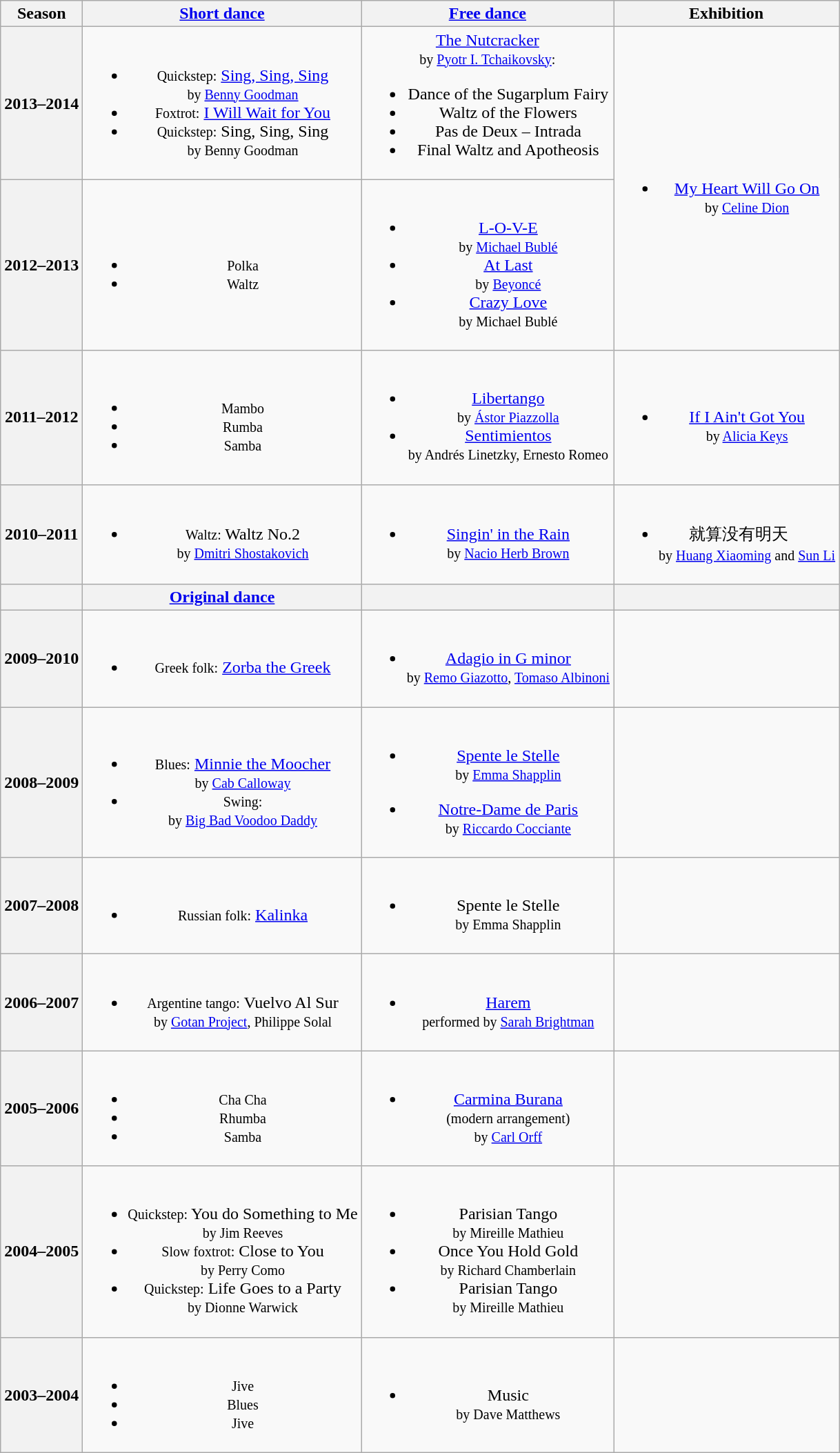<table class="wikitable" style="text-align:center">
<tr>
<th>Season</th>
<th><a href='#'>Short dance</a></th>
<th><a href='#'>Free dance</a></th>
<th>Exhibition</th>
</tr>
<tr>
<th>2013–2014 <br> </th>
<td><br><ul><li><small>Quickstep:</small> <a href='#'>Sing, Sing, Sing</a> <br><small> by <a href='#'>Benny Goodman</a> </small></li><li><small>Foxtrot:</small> <a href='#'>I Will Wait for You</a></li><li><small>Quickstep:</small> Sing, Sing, Sing <br><small> by Benny Goodman </small></li></ul></td>
<td><a href='#'>The Nutcracker</a> <br><small> by <a href='#'>Pyotr I. Tchaikovsky</a>: </small><br><ul><li>Dance of the Sugarplum Fairy</li><li>Waltz of the Flowers</li><li>Pas de Deux – Intrada</li><li>Final Waltz and Apotheosis</li></ul></td>
<td rowspan=2><br><ul><li><a href='#'>My Heart Will Go On</a> <br><small> by <a href='#'>Celine Dion</a> </small></li></ul></td>
</tr>
<tr>
<th>2012–2013 <br> </th>
<td><br><ul><li><small>Polka</small></li><li><small>Waltz</small></li></ul></td>
<td><br><ul><li><a href='#'>L-O-V-E</a> <br><small> by <a href='#'>Michael Bublé</a> </small></li><li><a href='#'>At Last</a> <br><small> by <a href='#'>Beyoncé</a> </small></li><li><a href='#'>Crazy Love</a> <br><small> by Michael Bublé </small></li></ul></td>
</tr>
<tr>
<th>2011–2012 <br> </th>
<td><br><ul><li><small>Mambo</small></li><li><small>Rumba</small></li><li><small>Samba</small></li></ul></td>
<td><br><ul><li><a href='#'>Libertango</a> <br><small> by <a href='#'>Ástor Piazzolla</a> </small></li><li><a href='#'>Sentimientos</a> <br><small> by Andrés Linetzky, Ernesto Romeo </small></li></ul></td>
<td><br><ul><li><a href='#'>If I Ain't Got You</a> <br><small> by <a href='#'>Alicia Keys</a> </small></li></ul></td>
</tr>
<tr>
<th>2010–2011 <br> </th>
<td><br><ul><li><small>Waltz:</small> Waltz No.2 <br><small> by <a href='#'>Dmitri Shostakovich</a> </small></li></ul></td>
<td><br><ul><li><a href='#'>Singin' in the Rain</a> <br><small> by <a href='#'>Nacio Herb Brown</a> </small></li></ul></td>
<td><br><ul><li>就算没有明天　<br><small> by <a href='#'>Huang Xiaoming</a> and <a href='#'>Sun Li</a> </small></li></ul></td>
</tr>
<tr>
<th></th>
<th><a href='#'>Original dance</a></th>
<th></th>
<th></th>
</tr>
<tr>
<th>2009–2010 <br> </th>
<td><br><ul><li><small>Greek folk:</small> <a href='#'>Zorba the Greek</a></li></ul></td>
<td><br><ul><li><a href='#'>Adagio in G minor</a> <br><small> by <a href='#'>Remo Giazotto</a>, <a href='#'>Tomaso Albinoni</a> </small></li></ul></td>
<td></td>
</tr>
<tr>
<th>2008–2009 <br> </th>
<td><br><ul><li><small>Blues:</small> <a href='#'>Minnie the Moocher</a> <br><small> by <a href='#'>Cab Calloway</a> </small></li><li><small>Swing:</small> <br><small> by <a href='#'>Big Bad Voodoo Daddy</a> </small></li></ul></td>
<td><br><ul><li><a href='#'>Spente le Stelle</a> <br><small> by <a href='#'>Emma Shapplin</a> </small></li></ul><ul><li><a href='#'>Notre-Dame de Paris</a> <br><small> by <a href='#'>Riccardo Cocciante</a> </small></li></ul></td>
<td></td>
</tr>
<tr>
<th>2007–2008 <br> </th>
<td><br><ul><li><small>Russian folk:</small> <a href='#'>Kalinka</a></li></ul></td>
<td><br><ul><li>Spente le Stelle <br><small> by Emma Shapplin </small></li></ul></td>
<td></td>
</tr>
<tr>
<th>2006–2007 <br> </th>
<td><br><ul><li><small>Argentine tango:</small> Vuelvo Al Sur <br><small> by <a href='#'>Gotan Project</a>, Philippe Solal </small></li></ul></td>
<td><br><ul><li><a href='#'>Harem</a> <br><small> performed by <a href='#'>Sarah Brightman</a> </small></li></ul></td>
<td></td>
</tr>
<tr>
<th>2005–2006 <br> </th>
<td><br><ul><li><small>Cha Cha</small></li><li><small>Rhumba</small></li><li><small>Samba</small></li></ul></td>
<td><br><ul><li><a href='#'>Carmina Burana</a> <br><small> (modern arrangement) <br> by <a href='#'>Carl Orff</a> </small></li></ul></td>
<td></td>
</tr>
<tr>
<th>2004–2005 <br> </th>
<td><br><ul><li><small>Quickstep:</small> You do Something to Me <br><small> by Jim Reeves </small></li><li><small>Slow foxtrot:</small> Close to You <br><small> by Perry Como </small></li><li><small>Quickstep:</small> Life Goes to a Party <br><small> by Dionne Warwick </small></li></ul></td>
<td><br><ul><li>Parisian Tango <br><small> by Mireille Mathieu </small></li><li>Once You Hold Gold <br><small> by Richard Chamberlain </small></li><li>Parisian Tango <br><small> by Mireille Mathieu </small></li></ul></td>
<td></td>
</tr>
<tr>
<th>2003–2004 <br> </th>
<td><br><ul><li><small>Jive</small></li><li><small>Blues</small></li><li><small>Jive</small></li></ul></td>
<td><br><ul><li>Music <br><small> by Dave Matthews </small></li></ul></td>
<td></td>
</tr>
</table>
